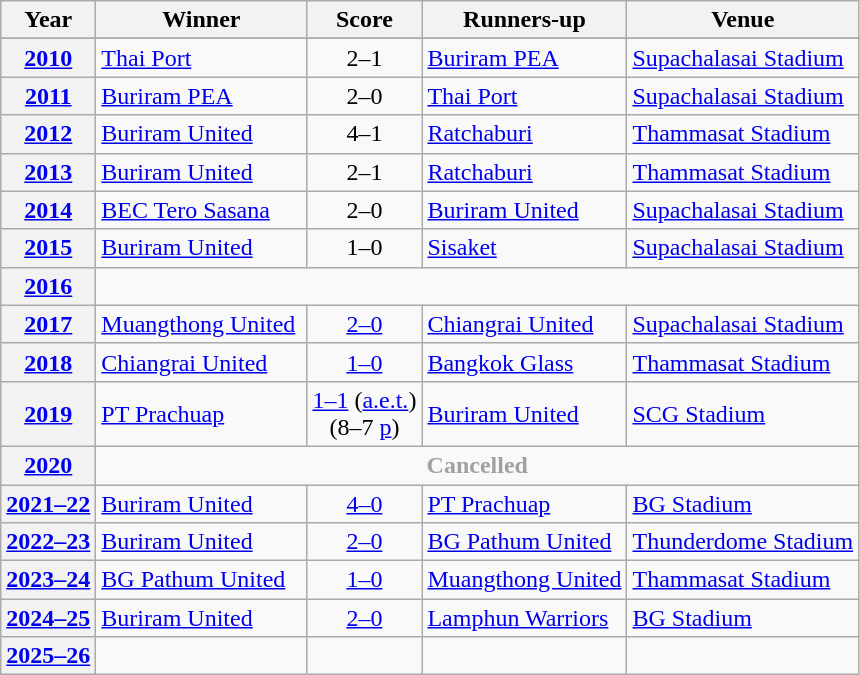<table class="wikitable">
<tr>
<th scope=col>Year</th>
<th scope=col>Winner</th>
<th scope=col class="unsortable">Score</th>
<th scope=col>Runners-up</th>
<th scope=col>Venue</th>
</tr>
<tr style="background: #DFE6EF;">
</tr>
<tr>
<th scope=row style=text-align:center><a href='#'>2010</a></th>
<td><a href='#'>Thai Port</a></td>
<td align=center>2–1</td>
<td><a href='#'>Buriram PEA</a></td>
<td><a href='#'>Supachalasai Stadium</a></td>
</tr>
<tr>
<th scope=row style=text-align:center><a href='#'>2011</a></th>
<td><a href='#'>Buriram PEA</a></td>
<td align=center>2–0</td>
<td><a href='#'>Thai Port</a></td>
<td><a href='#'>Supachalasai Stadium</a></td>
</tr>
<tr>
<th scope=row style=text-align:center><a href='#'>2012</a></th>
<td><a href='#'>Buriram United</a> </td>
<td align=center>4–1</td>
<td><a href='#'>Ratchaburi</a></td>
<td><a href='#'>Thammasat Stadium</a></td>
</tr>
<tr>
<th scope=row style=text-align:center><a href='#'>2013</a></th>
<td><a href='#'>Buriram United</a> </td>
<td align=center>2–1</td>
<td><a href='#'>Ratchaburi</a></td>
<td><a href='#'>Thammasat Stadium</a></td>
</tr>
<tr>
<th scope=row style=text-align:center><a href='#'>2014</a></th>
<td><a href='#'>BEC Tero Sasana</a></td>
<td align=center>2–0</td>
<td><a href='#'>Buriram United</a></td>
<td><a href='#'>Supachalasai Stadium</a></td>
</tr>
<tr>
<th scope=row style=text-align:center><a href='#'>2015</a></th>
<td><a href='#'>Buriram United</a> </td>
<td align=center>1–0</td>
<td><a href='#'>Sisaket</a></td>
<td><a href='#'>Supachalasai Stadium</a></td>
</tr>
<tr>
<th scope=row style=text-align:center><a href='#'>2016</a></th>
<td colspan=4></td>
</tr>
<tr>
<th scope=row style=text-align:center><a href='#'>2017</a></th>
<td><a href='#'>Muangthong United</a> </td>
<td align=center><a href='#'>2–0</a></td>
<td><a href='#'>Chiangrai United</a></td>
<td><a href='#'>Supachalasai Stadium</a></td>
</tr>
<tr>
<th scope=row style=text-align:center><a href='#'>2018</a></th>
<td><a href='#'>Chiangrai United</a></td>
<td align=center><a href='#'>1–0</a></td>
<td><a href='#'>Bangkok Glass</a></td>
<td><a href='#'>Thammasat Stadium</a></td>
</tr>
<tr>
<th scope=row style=text-align:center><a href='#'>2019</a></th>
<td><a href='#'>PT Prachuap</a></td>
<td align=center><a href='#'>1–1</a> (<a href='#'>a.e.t.</a>)<br>(8–7 <a href='#'>p</a>)</td>
<td><a href='#'>Buriram United</a></td>
<td><a href='#'>SCG Stadium</a></td>
</tr>
<tr>
<th scope=row style=text-align:center><a href='#'>2020</a></th>
<td colspan="4" style="text-align:center; color:#A0A0A0;"><strong>Cancelled</strong></td>
</tr>
<tr>
<th scope=row style=text-align:center><a href='#'>2021–22</a></th>
<td><a href='#'>Buriram United</a> </td>
<td align=center><a href='#'>4–0</a></td>
<td><a href='#'>PT Prachuap</a></td>
<td><a href='#'>BG Stadium</a></td>
</tr>
<tr>
<th scope=row style=text-align:center><a href='#'>2022–23</a></th>
<td><a href='#'>Buriram United</a> </td>
<td align=center><a href='#'>2–0</a></td>
<td><a href='#'>BG Pathum United</a></td>
<td><a href='#'>Thunderdome Stadium</a></td>
</tr>
<tr>
<th scope=row style=text-align:center><a href='#'>2023–24</a></th>
<td><a href='#'>BG Pathum United</a></td>
<td align=center><a href='#'>1–0</a></td>
<td><a href='#'>Muangthong United</a></td>
<td><a href='#'>Thammasat Stadium</a></td>
</tr>
<tr>
<th scope=row style=text-align:center><a href='#'>2024–25</a></th>
<td><a href='#'>Buriram United</a> </td>
<td align=center><a href='#'>2–0</a></td>
<td><a href='#'>Lamphun Warriors</a></td>
<td><a href='#'>BG Stadium</a></td>
</tr>
<tr>
<th scope=row style=text-align:center><a href='#'>2025–26</a></th>
<td></td>
<td></td>
<td></td>
</tr>
</table>
